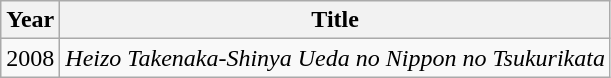<table class="wikitable">
<tr>
<th>Year</th>
<th>Title</th>
</tr>
<tr>
<td>2008</td>
<td><em>Heizo Takenaka-Shinya Ueda no Nippon no Tsukurikata</em></td>
</tr>
</table>
